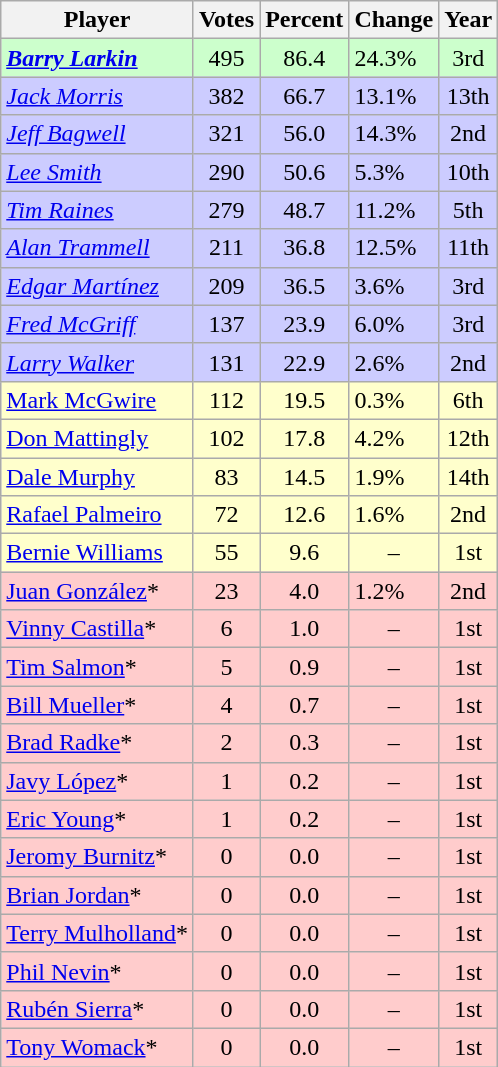<table class="wikitable sortable">
<tr>
<th>Player</th>
<th>Votes</th>
<th>Percent</th>
<th>Change</th>
<th>Year</th>
</tr>
<tr bgcolor=ccffcc>
<td><strong><em><a href='#'>Barry Larkin</a></em></strong></td>
<td align="center">495</td>
<td align="center">86.4</td>
<td align="left">24.3%</td>
<td align="center">3rd</td>
</tr>
<tr bgcolor=ccccff>
<td><em><a href='#'>Jack Morris</a></em></td>
<td align="center">382</td>
<td align="center">66.7</td>
<td align="left">13.1%</td>
<td align="center">13th</td>
</tr>
<tr bgcolor=ccccff>
<td><em><a href='#'>Jeff Bagwell</a></em></td>
<td align="center">321</td>
<td align="center">56.0</td>
<td align="left">14.3%</td>
<td align="center">2nd</td>
</tr>
<tr bgcolor=ccccff>
<td><em><a href='#'>Lee Smith</a></em></td>
<td align="center">290</td>
<td align="center">50.6</td>
<td align="left"> 5.3%</td>
<td align="center">10th</td>
</tr>
<tr bgcolor=ccccff>
<td><em><a href='#'>Tim Raines</a></em></td>
<td align="center">279</td>
<td align="center">48.7</td>
<td align="left">11.2%</td>
<td align="center">5th</td>
</tr>
<tr bgcolor=ccccff>
<td><em><a href='#'>Alan Trammell</a></em></td>
<td align="center">211</td>
<td align="center">36.8</td>
<td align="left">12.5%</td>
<td align="center">11th</td>
</tr>
<tr bgcolor=ccccff>
<td><em><a href='#'>Edgar Martínez</a></em></td>
<td align="center">209</td>
<td align="center">36.5</td>
<td align="left"> 3.6%</td>
<td align="center">3rd</td>
</tr>
<tr bgcolor=ccccff>
<td><em><a href='#'>Fred McGriff</a></em></td>
<td align="center">137</td>
<td align="center">23.9</td>
<td align="left"> 6.0%</td>
<td align="center">3rd</td>
</tr>
<tr bgcolor=ccccff>
<td><em><a href='#'>Larry Walker</a></em></td>
<td align="center">131</td>
<td align="center">22.9</td>
<td align="left"> 2.6%</td>
<td align="center">2nd</td>
</tr>
<tr bgcolor=ffffcc>
<td><a href='#'>Mark McGwire</a></td>
<td align="center">112</td>
<td align="center">19.5</td>
<td align="left"> 0.3%</td>
<td align="center">6th</td>
</tr>
<tr bgcolor=ffffcc>
<td><a href='#'>Don Mattingly</a></td>
<td align="center">102</td>
<td align="center">17.8</td>
<td align="left"> 4.2%</td>
<td align="center">12th</td>
</tr>
<tr bgcolor=ffffcc>
<td><a href='#'>Dale Murphy</a></td>
<td align="center">83</td>
<td align="center">14.5</td>
<td align="left"> 1.9%</td>
<td align="center">14th</td>
</tr>
<tr bgcolor=ffffcc>
<td><a href='#'>Rafael Palmeiro</a></td>
<td align="center">72</td>
<td align="center">12.6</td>
<td align="left"> 1.6%</td>
<td align="center">2nd</td>
</tr>
<tr bgcolor=ffffcc>
<td><a href='#'>Bernie Williams</a></td>
<td align="center">55</td>
<td align="center">9.6</td>
<td align="center">–</td>
<td align="center">1st</td>
</tr>
<tr bgcolor=ffcccc>
<td><a href='#'>Juan González</a>*</td>
<td align="center">23</td>
<td align="center">4.0</td>
<td align="left"> 1.2%</td>
<td align="center">2nd</td>
</tr>
<tr bgcolor=ffcccc>
<td><a href='#'>Vinny Castilla</a>*</td>
<td align="center">6</td>
<td align="center">1.0</td>
<td align="center">–</td>
<td align="center">1st</td>
</tr>
<tr bgcolor=ffcccc>
<td><a href='#'>Tim Salmon</a>*</td>
<td align="center">5</td>
<td align="center">0.9</td>
<td align="center">–</td>
<td align="center">1st</td>
</tr>
<tr bgcolor=ffcccc>
<td><a href='#'>Bill Mueller</a>*</td>
<td align="center">4</td>
<td align="center">0.7</td>
<td align="center">–</td>
<td align="center">1st</td>
</tr>
<tr bgcolor=ffcccc>
<td><a href='#'>Brad Radke</a>*</td>
<td align="center">2</td>
<td align="center">0.3</td>
<td align="center">–</td>
<td align="center">1st</td>
</tr>
<tr bgcolor=ffcccc>
<td><a href='#'>Javy López</a>*</td>
<td align="center">1</td>
<td align="center">0.2</td>
<td align="center">–</td>
<td align="center">1st</td>
</tr>
<tr bgcolor=ffcccc>
<td><a href='#'>Eric Young</a>*</td>
<td align="center">1</td>
<td align="center">0.2</td>
<td align="center">–</td>
<td align="center">1st</td>
</tr>
<tr bgcolor=ffcccc>
<td><a href='#'>Jeromy Burnitz</a>*</td>
<td align="center">0</td>
<td align="center">0.0</td>
<td align="center">–</td>
<td align="center">1st</td>
</tr>
<tr bgcolor=ffcccc>
<td><a href='#'>Brian Jordan</a>*</td>
<td align="center">0</td>
<td align="center">0.0</td>
<td align="center">–</td>
<td align="center">1st</td>
</tr>
<tr bgcolor=ffcccc>
<td><a href='#'>Terry Mulholland</a>*</td>
<td align="center">0</td>
<td align="center">0.0</td>
<td align="center">–</td>
<td align="center">1st</td>
</tr>
<tr bgcolor=ffcccc>
<td><a href='#'>Phil Nevin</a>*</td>
<td align="center">0</td>
<td align="center">0.0</td>
<td align="center">–</td>
<td align="center">1st</td>
</tr>
<tr bgcolor=ffcccc>
<td><a href='#'>Rubén Sierra</a>*</td>
<td align="center">0</td>
<td align="center">0.0</td>
<td align="center">–</td>
<td align="center">1st</td>
</tr>
<tr bgcolor=ffcccc>
<td><a href='#'>Tony Womack</a>*</td>
<td align="center">0</td>
<td align="center">0.0</td>
<td align="center">–</td>
<td align="center">1st</td>
</tr>
</table>
